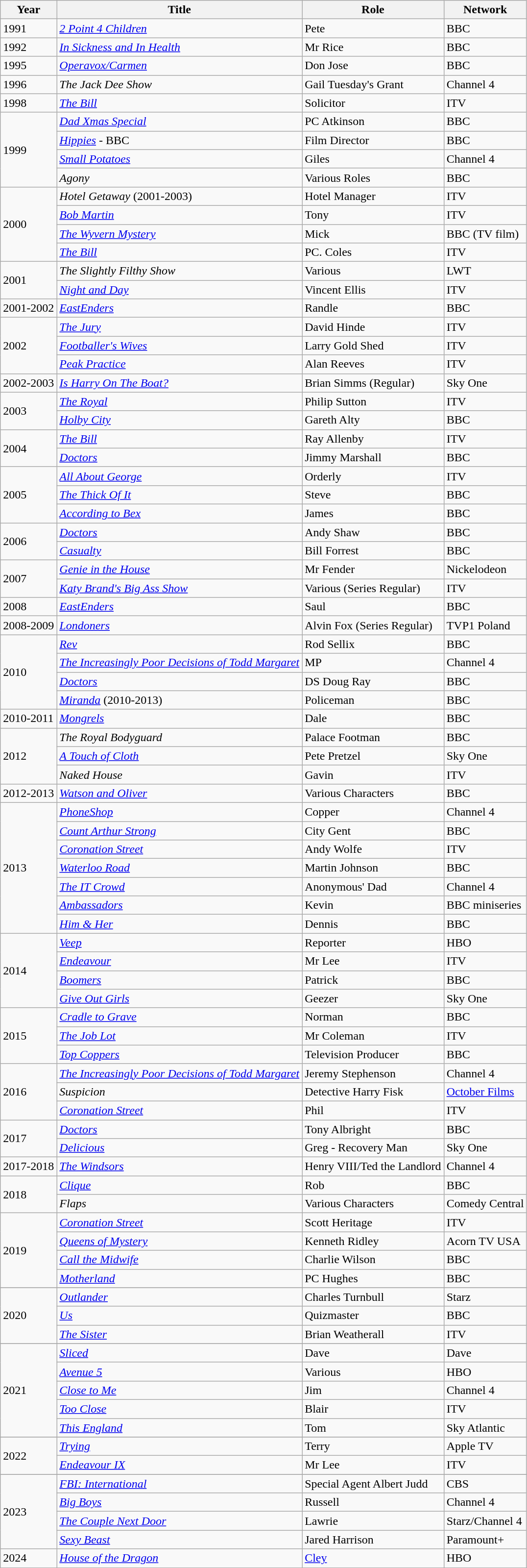<table class="wikitable sortable">
<tr>
<th>Year</th>
<th>Title</th>
<th>Role</th>
<th>Network</th>
</tr>
<tr>
<td>1991</td>
<td><em><a href='#'>2 Point 4 Children</a></em></td>
<td>Pete</td>
<td>BBC</td>
</tr>
<tr>
<td>1992</td>
<td><em><a href='#'>In Sickness and In Health</a></em></td>
<td>Mr Rice</td>
<td>BBC</td>
</tr>
<tr>
<td>1995</td>
<td><em><a href='#'>Operavox/Carmen</a></em></td>
<td>Don Jose</td>
<td>BBC</td>
</tr>
<tr>
<td>1996</td>
<td><em>The Jack Dee Show</em></td>
<td>Gail Tuesday's Grant</td>
<td>Channel 4</td>
</tr>
<tr>
<td>1998</td>
<td><em><a href='#'>The Bill</a></em></td>
<td>Solicitor</td>
<td>ITV</td>
</tr>
<tr>
<td rowspan=4>1999</td>
<td><em><a href='#'>Dad Xmas Special</a></em></td>
<td>PC Atkinson</td>
<td>BBC</td>
</tr>
<tr>
<td><em><a href='#'>Hippies</a></em> - BBC</td>
<td>Film Director</td>
<td>BBC</td>
</tr>
<tr>
<td><em><a href='#'>Small Potatoes</a></em></td>
<td>Giles</td>
<td>Channel 4</td>
</tr>
<tr>
<td><em>Agony</em></td>
<td>Various Roles</td>
<td>BBC</td>
</tr>
<tr>
<td rowspan=4>2000</td>
<td><em>Hotel Getaway</em> (2001-2003)</td>
<td>Hotel Manager</td>
<td>ITV</td>
</tr>
<tr>
<td><em><a href='#'>Bob Martin</a></em></td>
<td>Tony</td>
<td>ITV</td>
</tr>
<tr>
<td><em><a href='#'>The Wyvern Mystery</a></em></td>
<td>Mick</td>
<td>BBC (TV film)</td>
</tr>
<tr>
<td><em><a href='#'>The Bill</a></em></td>
<td>PC. Coles</td>
<td>ITV</td>
</tr>
<tr>
<td rowspan=2>2001</td>
<td><em>The Slightly Filthy Show</em></td>
<td>Various</td>
<td>LWT</td>
</tr>
<tr>
<td><em><a href='#'>Night and Day</a></em></td>
<td>Vincent Ellis</td>
<td>ITV</td>
</tr>
<tr>
<td>2001-2002</td>
<td><em><a href='#'>EastEnders</a></em></td>
<td>Randle</td>
<td>BBC</td>
</tr>
<tr>
<td rowspan=3>2002</td>
<td><em><a href='#'>The Jury</a></em></td>
<td>David Hinde</td>
<td>ITV</td>
</tr>
<tr>
<td><em><a href='#'>Footballer's Wives</a></em></td>
<td>Larry Gold Shed</td>
<td>ITV</td>
</tr>
<tr>
<td><em><a href='#'>Peak Practice</a></em></td>
<td>Alan Reeves</td>
<td>ITV</td>
</tr>
<tr>
<td>2002-2003</td>
<td><em><a href='#'>Is Harry On The Boat?</a></em></td>
<td>Brian Simms (Regular)</td>
<td>Sky One</td>
</tr>
<tr>
<td rowspan=2>2003</td>
<td><em><a href='#'>The Royal</a></em></td>
<td>Philip Sutton</td>
<td>ITV</td>
</tr>
<tr>
<td><em><a href='#'>Holby City</a></em></td>
<td>Gareth Alty</td>
<td>BBC</td>
</tr>
<tr>
<td rowspan=2>2004</td>
<td><em><a href='#'>The Bill</a></em></td>
<td>Ray Allenby</td>
<td>ITV</td>
</tr>
<tr>
<td><em><a href='#'>Doctors</a></em></td>
<td>Jimmy Marshall</td>
<td>BBC</td>
</tr>
<tr>
<td rowspan=3>2005</td>
<td><em><a href='#'>All About George</a></em></td>
<td>Orderly</td>
<td>ITV</td>
</tr>
<tr>
<td><em><a href='#'>The Thick Of It</a></em></td>
<td>Steve</td>
<td>BBC</td>
</tr>
<tr>
<td><em><a href='#'>According to Bex</a></em></td>
<td>James</td>
<td>BBC</td>
</tr>
<tr>
<td rowspan=2>2006</td>
<td><em><a href='#'>Doctors</a></em></td>
<td>Andy Shaw</td>
<td>BBC</td>
</tr>
<tr>
<td><em><a href='#'>Casualty</a></em></td>
<td>Bill Forrest</td>
<td>BBC</td>
</tr>
<tr>
<td rowspan=2>2007</td>
<td><em><a href='#'>Genie in the House</a></em></td>
<td>Mr Fender</td>
<td>Nickelodeon</td>
</tr>
<tr>
<td><em><a href='#'>Katy Brand's Big Ass Show</a></em></td>
<td>Various (Series Regular)</td>
<td>ITV</td>
</tr>
<tr>
<td>2008</td>
<td><em><a href='#'>EastEnders</a></em></td>
<td>Saul</td>
<td>BBC</td>
</tr>
<tr>
<td>2008-2009</td>
<td><em><a href='#'>Londoners</a></em></td>
<td>Alvin Fox (Series Regular)</td>
<td>TVP1 Poland</td>
</tr>
<tr>
<td rowspan=4>2010</td>
<td><em><a href='#'>Rev</a></em></td>
<td>Rod Sellix</td>
<td>BBC</td>
</tr>
<tr>
<td><em><a href='#'>The Increasingly Poor Decisions of Todd Margaret</a></em></td>
<td>MP</td>
<td>Channel 4</td>
</tr>
<tr>
<td><em><a href='#'>Doctors</a></em></td>
<td>DS Doug Ray</td>
<td>BBC</td>
</tr>
<tr>
<td><em><a href='#'>Miranda</a></em> (2010-2013)</td>
<td>Policeman</td>
<td>BBC</td>
</tr>
<tr>
<td>2010-2011</td>
<td><em><a href='#'>Mongrels</a></em></td>
<td>Dale</td>
<td>BBC</td>
</tr>
<tr>
<td rowspan=3>2012</td>
<td><em>The Royal Bodyguard</em></td>
<td>Palace Footman</td>
<td>BBC</td>
</tr>
<tr>
<td><em><a href='#'>A Touch of Cloth</a></em></td>
<td>Pete Pretzel</td>
<td>Sky One</td>
</tr>
<tr>
<td><em>Naked House</em></td>
<td>Gavin</td>
<td>ITV</td>
</tr>
<tr>
<td>2012-2013</td>
<td><em><a href='#'>Watson and Oliver</a></em></td>
<td>Various Characters</td>
<td>BBC</td>
</tr>
<tr>
<td rowspan=7>2013</td>
<td><em><a href='#'>PhoneShop</a></em></td>
<td>Copper</td>
<td>Channel 4</td>
</tr>
<tr>
<td><em><a href='#'>Count Arthur Strong</a></em></td>
<td>City Gent</td>
<td>BBC</td>
</tr>
<tr>
<td><em><a href='#'>Coronation Street</a></em></td>
<td>Andy Wolfe</td>
<td>ITV</td>
</tr>
<tr>
<td><em><a href='#'>Waterloo Road</a></em></td>
<td>Martin Johnson</td>
<td>BBC</td>
</tr>
<tr>
<td><em><a href='#'>The IT Crowd</a></em></td>
<td>Anonymous' Dad</td>
<td>Channel 4</td>
</tr>
<tr>
<td><em><a href='#'>Ambassadors</a></em></td>
<td>Kevin</td>
<td>BBC miniseries</td>
</tr>
<tr>
<td><em><a href='#'>Him & Her</a></em></td>
<td>Dennis</td>
<td>BBC</td>
</tr>
<tr>
<td rowspan=4>2014</td>
<td><em><a href='#'>Veep</a></em></td>
<td>Reporter</td>
<td>HBO</td>
</tr>
<tr>
<td><em><a href='#'>Endeavour</a></em></td>
<td>Mr Lee</td>
<td>ITV</td>
</tr>
<tr>
<td><em><a href='#'>Boomers</a></em></td>
<td>Patrick</td>
<td>BBC</td>
</tr>
<tr>
<td><em><a href='#'>Give Out Girls</a></em></td>
<td>Geezer</td>
<td>Sky One</td>
</tr>
<tr>
<td rowspan=3>2015</td>
<td><em><a href='#'>Cradle to Grave</a></em></td>
<td>Norman</td>
<td>BBC</td>
</tr>
<tr>
<td><em><a href='#'>The Job Lot</a></em></td>
<td>Mr Coleman</td>
<td>ITV</td>
</tr>
<tr>
<td><em><a href='#'>Top Coppers</a></em></td>
<td>Television Producer</td>
<td>BBC</td>
</tr>
<tr>
<td rowspan=3>2016</td>
<td><em><a href='#'>The Increasingly Poor Decisions of Todd Margaret</a></em></td>
<td>Jeremy Stephenson</td>
<td>Channel 4</td>
</tr>
<tr>
<td><em>Suspicion</em></td>
<td>Detective Harry Fisk</td>
<td><a href='#'>October Films</a></td>
</tr>
<tr>
<td><em><a href='#'>Coronation Street</a></em></td>
<td>Phil</td>
<td>ITV</td>
</tr>
<tr>
<td rowspan=2>2017</td>
<td><em><a href='#'>Doctors</a></em></td>
<td>Tony Albright</td>
<td>BBC</td>
</tr>
<tr>
<td><em><a href='#'>Delicious</a></em></td>
<td>Greg - Recovery Man</td>
<td>Sky One</td>
</tr>
<tr>
<td>2017-2018</td>
<td><em><a href='#'>The Windsors</a></em></td>
<td>Henry VIII/Ted the Landlord</td>
<td>Channel 4</td>
</tr>
<tr>
<td rowspan=2>2018</td>
<td><em><a href='#'>Clique</a></em></td>
<td>Rob</td>
<td>BBC</td>
</tr>
<tr>
<td><em>Flaps</em></td>
<td>Various Characters</td>
<td>Comedy Central</td>
</tr>
<tr>
<td rowspan=4>2019</td>
<td><em><a href='#'>Coronation Street</a></em></td>
<td>Scott Heritage</td>
<td>ITV</td>
</tr>
<tr>
<td><em><a href='#'>Queens of Mystery</a></em></td>
<td>Kenneth Ridley</td>
<td>Acorn TV USA</td>
</tr>
<tr>
<td><em><a href='#'>Call the Midwife</a></em></td>
<td>Charlie Wilson</td>
<td>BBC</td>
</tr>
<tr>
<td><em><a href='#'>Motherland</a></em></td>
<td>PC Hughes</td>
<td>BBC</td>
</tr>
<tr>
</tr>
<tr>
<td rowspan=3>2020</td>
<td><em><a href='#'>Outlander</a></em></td>
<td>Charles Turnbull</td>
<td>Starz</td>
</tr>
<tr>
<td><em><a href='#'>Us</a></em></td>
<td>Quizmaster</td>
<td>BBC</td>
</tr>
<tr>
<td><em><a href='#'>The Sister</a></em></td>
<td>Brian Weatherall</td>
<td>ITV</td>
</tr>
<tr>
</tr>
<tr>
<td rowspan=5>2021</td>
<td><em><a href='#'>Sliced</a></em></td>
<td>Dave</td>
<td>Dave</td>
</tr>
<tr>
<td><em><a href='#'>Avenue 5</a></em></td>
<td>Various</td>
<td>HBO</td>
</tr>
<tr>
<td><em><a href='#'>Close to Me</a></em></td>
<td>Jim</td>
<td>Channel 4</td>
</tr>
<tr>
<td><em><a href='#'>Too Close</a></em></td>
<td>Blair</td>
<td>ITV</td>
</tr>
<tr>
<td><em><a href='#'>This England</a></em></td>
<td>Tom</td>
<td>Sky Atlantic</td>
</tr>
<tr>
</tr>
<tr>
<td rowspan=2>2022</td>
<td><em><a href='#'>Trying</a></em></td>
<td>Terry</td>
<td>Apple TV</td>
</tr>
<tr>
<td><em><a href='#'>Endeavour IX</a></em></td>
<td>Mr Lee</td>
<td>ITV</td>
</tr>
<tr>
</tr>
<tr>
<td rowspan=4>2023</td>
<td><em><a href='#'>FBI: International</a></em></td>
<td>Special Agent Albert Judd</td>
<td>CBS</td>
</tr>
<tr>
<td><em><a href='#'>Big Boys</a></em></td>
<td>Russell</td>
<td>Channel 4</td>
</tr>
<tr>
<td><em><a href='#'>The Couple Next Door</a></em></td>
<td>Lawrie</td>
<td>Starz/Channel 4</td>
</tr>
<tr>
<td><em><a href='#'>Sexy Beast</a></em></td>
<td>Jared Harrison</td>
<td>Paramount+</td>
</tr>
<tr>
<td rowspan=4>2024</td>
<td><em><a href='#'>House of the Dragon</a></em></td>
<td><a href='#'>Cley</a></td>
<td>HBO</td>
</tr>
<tr>
</tr>
</table>
